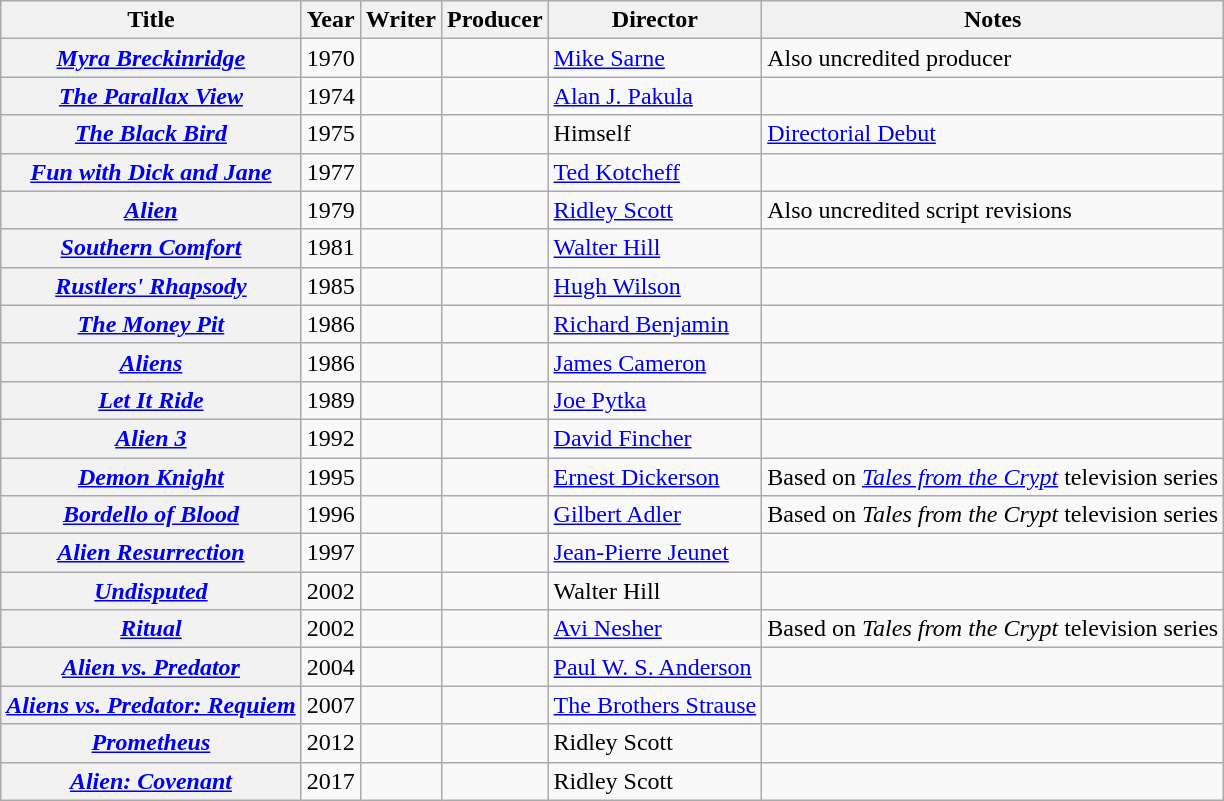<table class="wikitable plainrowheaders sortable">
<tr>
<th>Title</th>
<th>Year</th>
<th>Writer</th>
<th>Producer</th>
<th>Director</th>
<th>Notes</th>
</tr>
<tr>
<th scope="row"><em><a href='#'>Myra Breckinridge</a></em></th>
<td>1970</td>
<td></td>
<td></td>
<td><a href='#'>Mike Sarne</a></td>
<td>Also uncredited producer</td>
</tr>
<tr>
<th scope="row"><em><a href='#'>The Parallax View</a></em></th>
<td>1974</td>
<td></td>
<td></td>
<td><a href='#'>Alan J. Pakula</a></td>
<td></td>
</tr>
<tr>
<th scope="row"><em><a href='#'>The Black Bird</a></em></th>
<td>1975</td>
<td></td>
<td></td>
<td>Himself</td>
<td><a href='#'>Directorial Debut</a></td>
</tr>
<tr>
<th scope="row"><em><a href='#'>Fun with Dick and Jane</a></em></th>
<td>1977</td>
<td></td>
<td></td>
<td><a href='#'>Ted Kotcheff</a></td>
<td></td>
</tr>
<tr>
<th scope="row"><em><a href='#'>Alien</a></em></th>
<td>1979</td>
<td></td>
<td></td>
<td><a href='#'>Ridley Scott</a></td>
<td>Also uncredited script revisions</td>
</tr>
<tr>
<th scope="row"><em><a href='#'>Southern Comfort</a></em></th>
<td>1981</td>
<td></td>
<td></td>
<td><a href='#'>Walter Hill</a></td>
<td></td>
</tr>
<tr>
<th scope="row"><em><a href='#'>Rustlers' Rhapsody</a></em></th>
<td>1985</td>
<td></td>
<td></td>
<td><a href='#'>Hugh Wilson</a></td>
<td></td>
</tr>
<tr>
<th scope="row"><em><a href='#'>The Money Pit</a></em></th>
<td>1986</td>
<td></td>
<td></td>
<td><a href='#'>Richard Benjamin</a></td>
<td></td>
</tr>
<tr>
<th scope="row"><em><a href='#'>Aliens</a></em></th>
<td>1986</td>
<td></td>
<td></td>
<td><a href='#'>James Cameron</a></td>
<td></td>
</tr>
<tr>
<th scope="row"><em><a href='#'>Let It Ride</a></em></th>
<td>1989</td>
<td></td>
<td></td>
<td><a href='#'>Joe Pytka</a></td>
<td></td>
</tr>
<tr>
<th scope="row"><em><a href='#'>Alien 3</a></em></th>
<td>1992</td>
<td></td>
<td></td>
<td><a href='#'>David Fincher</a></td>
<td></td>
</tr>
<tr>
<th scope="row"><em><a href='#'>Demon Knight</a></em></th>
<td>1995</td>
<td></td>
<td></td>
<td><a href='#'>Ernest Dickerson</a></td>
<td>Based on <em><a href='#'>Tales from the Crypt</a></em> television series</td>
</tr>
<tr>
<th scope="row"><em><a href='#'>Bordello of Blood</a></em></th>
<td>1996</td>
<td></td>
<td></td>
<td><a href='#'>Gilbert Adler</a></td>
<td>Based on <em>Tales from the Crypt</em> television series</td>
</tr>
<tr>
<th scope="row"><em><a href='#'>Alien Resurrection</a></em></th>
<td>1997</td>
<td></td>
<td></td>
<td><a href='#'>Jean-Pierre Jeunet</a></td>
<td></td>
</tr>
<tr>
<th scope="row"><em><a href='#'>Undisputed</a></em></th>
<td>2002</td>
<td></td>
<td></td>
<td>Walter Hill</td>
<td></td>
</tr>
<tr>
<th scope="row"><em><a href='#'>Ritual</a></em></th>
<td>2002</td>
<td></td>
<td></td>
<td><a href='#'>Avi Nesher</a></td>
<td>Based on <em>Tales from the Crypt</em> television series</td>
</tr>
<tr>
<th scope="row"><em><a href='#'>Alien vs. Predator</a></em></th>
<td>2004</td>
<td></td>
<td></td>
<td><a href='#'>Paul W. S. Anderson</a></td>
<td></td>
</tr>
<tr>
<th scope="row"><em><a href='#'>Aliens vs. Predator: Requiem</a></em></th>
<td>2007</td>
<td></td>
<td></td>
<td><a href='#'>The Brothers Strause</a></td>
<td></td>
</tr>
<tr>
<th scope="row"><em><a href='#'>Prometheus</a></em></th>
<td>2012</td>
<td></td>
<td></td>
<td>Ridley Scott</td>
<td></td>
</tr>
<tr>
<th scope="row"><em><a href='#'>Alien: Covenant</a></em></th>
<td>2017</td>
<td></td>
<td></td>
<td>Ridley Scott</td>
<td></td>
</tr>
</table>
